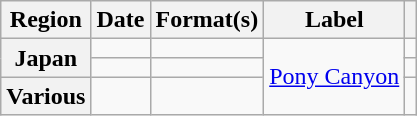<table class="wikitable plainrowheaders">
<tr>
<th scope="col">Region</th>
<th scope="col">Date</th>
<th scope="col">Format(s)</th>
<th scope="col">Label</th>
<th scope="col"></th>
</tr>
<tr>
<th scope="row" rowspan="2">Japan</th>
<td></td>
<td></td>
<td rowspan="3"><a href='#'>Pony Canyon</a></td>
<td></td>
</tr>
<tr>
<td></td>
<td></td>
<td></td>
</tr>
<tr>
<th scope="row">Various</th>
<td></td>
<td></td>
<td></td>
</tr>
</table>
